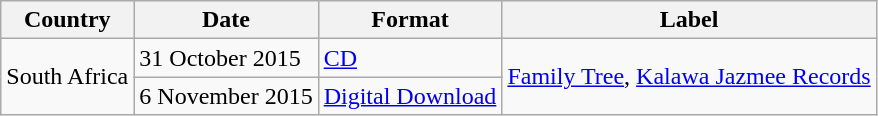<table class="wikitable">
<tr>
<th>Country</th>
<th>Date</th>
<th>Format</th>
<th>Label</th>
</tr>
<tr>
<td rowspan="4">South Africa</td>
<td>31 October 2015</td>
<td><a href='#'>CD</a></td>
<td rowspan="4"><a href='#'>Family Tree</a>, <a href='#'>Kalawa Jazmee Records</a></td>
</tr>
<tr>
<td rowspan="3">6 November 2015</td>
<td rowspan="3"><a href='#'>Digital Download</a></td>
</tr>
<tr>
</tr>
</table>
